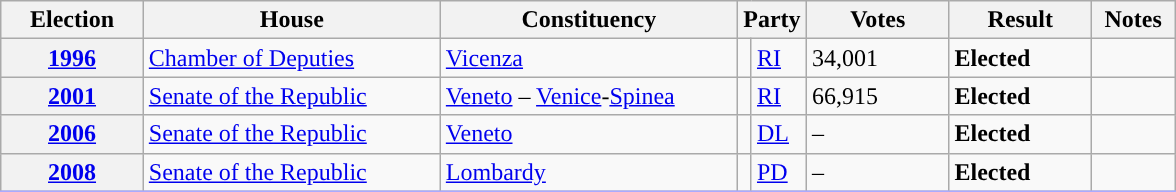<table class=wikitable style="width:62%; border:1px #AAAAFF solid">
<tr>
<th width=12%>Election</th>
<th width=25%>House</th>
<th width=25%>Constituency</th>
<th width=5% colspan="2">Party</th>
<th width=12%>Votes</th>
<th width=12%>Result</th>
<th width=7%>Notes</th>
</tr>
<tr>
<th><a href='#'>1996</a></th>
<td><a href='#'>Chamber of Deputies</a></td>
<td><a href='#'>Vicenza</a></td>
<td></td>
<td><a href='#'>RI</a></td>
<td>34,001</td>
<td> <strong>Elected</strong></td>
<td></td>
</tr>
<tr>
<th><a href='#'>2001</a></th>
<td><a href='#'>Senate of the Republic</a></td>
<td><a href='#'>Veneto</a> – <a href='#'>Venice</a>-<a href='#'>Spinea</a></td>
<td></td>
<td><a href='#'>RI</a></td>
<td>66,915</td>
<td> <strong>Elected</strong></td>
<td></td>
</tr>
<tr>
<th><a href='#'>2006</a></th>
<td><a href='#'>Senate of the Republic</a></td>
<td><a href='#'>Veneto</a></td>
<td></td>
<td><a href='#'>DL</a></td>
<td>–</td>
<td> <strong>Elected</strong></td>
<td></td>
</tr>
<tr>
<th><a href='#'>2008</a></th>
<td><a href='#'>Senate of the Republic</a></td>
<td><a href='#'>Lombardy</a></td>
<td></td>
<td><a href='#'>PD</a></td>
<td>–</td>
<td> <strong>Elected</strong></td>
<td></td>
</tr>
<tr>
</tr>
</table>
